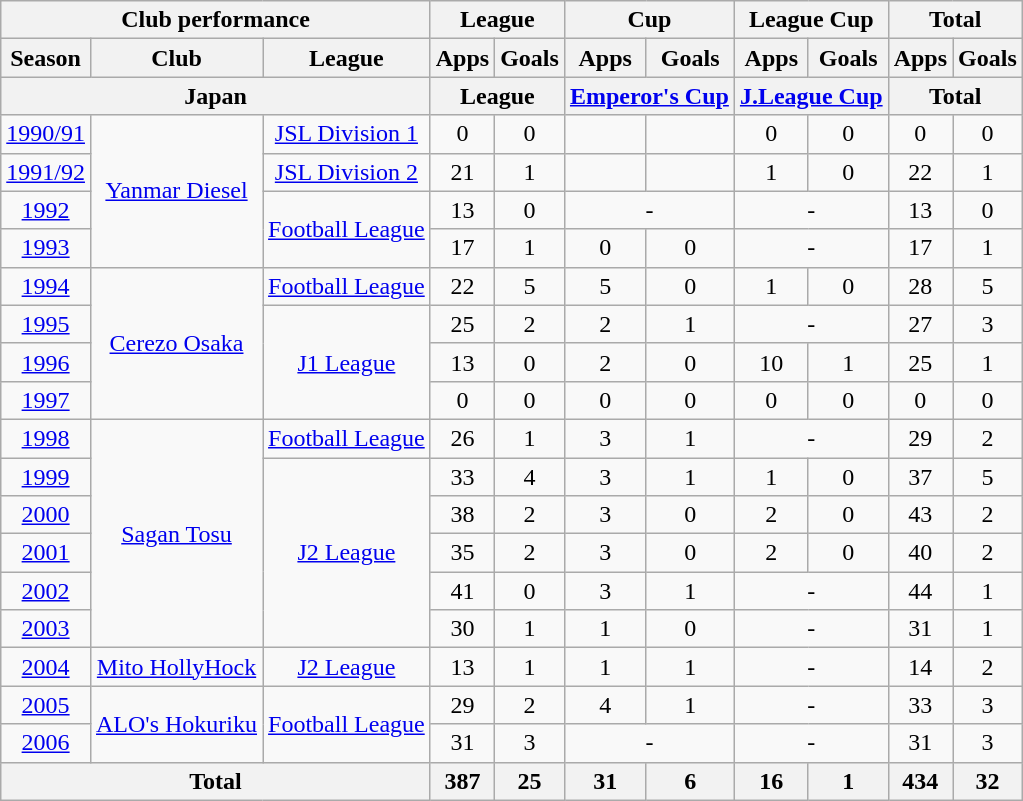<table class="wikitable" style="text-align:center;">
<tr>
<th colspan=3>Club performance</th>
<th colspan=2>League</th>
<th colspan=2>Cup</th>
<th colspan=2>League Cup</th>
<th colspan=2>Total</th>
</tr>
<tr>
<th>Season</th>
<th>Club</th>
<th>League</th>
<th>Apps</th>
<th>Goals</th>
<th>Apps</th>
<th>Goals</th>
<th>Apps</th>
<th>Goals</th>
<th>Apps</th>
<th>Goals</th>
</tr>
<tr>
<th colspan=3>Japan</th>
<th colspan=2>League</th>
<th colspan=2><a href='#'>Emperor's Cup</a></th>
<th colspan=2><a href='#'>J.League Cup</a></th>
<th colspan=2>Total</th>
</tr>
<tr>
<td><a href='#'>1990/91</a></td>
<td rowspan="4"><a href='#'>Yanmar Diesel</a></td>
<td><a href='#'>JSL Division 1</a></td>
<td>0</td>
<td>0</td>
<td></td>
<td></td>
<td>0</td>
<td>0</td>
<td>0</td>
<td>0</td>
</tr>
<tr>
<td><a href='#'>1991/92</a></td>
<td><a href='#'>JSL Division 2</a></td>
<td>21</td>
<td>1</td>
<td></td>
<td></td>
<td>1</td>
<td>0</td>
<td>22</td>
<td>1</td>
</tr>
<tr>
<td><a href='#'>1992</a></td>
<td rowspan="2"><a href='#'>Football League</a></td>
<td>13</td>
<td>0</td>
<td colspan="2">-</td>
<td colspan="2">-</td>
<td>13</td>
<td>0</td>
</tr>
<tr>
<td><a href='#'>1993</a></td>
<td>17</td>
<td>1</td>
<td>0</td>
<td>0</td>
<td colspan="2">-</td>
<td>17</td>
<td>1</td>
</tr>
<tr>
<td><a href='#'>1994</a></td>
<td rowspan="4"><a href='#'>Cerezo Osaka</a></td>
<td><a href='#'>Football League</a></td>
<td>22</td>
<td>5</td>
<td>5</td>
<td>0</td>
<td>1</td>
<td>0</td>
<td>28</td>
<td>5</td>
</tr>
<tr>
<td><a href='#'>1995</a></td>
<td rowspan="3"><a href='#'>J1 League</a></td>
<td>25</td>
<td>2</td>
<td>2</td>
<td>1</td>
<td colspan="2">-</td>
<td>27</td>
<td>3</td>
</tr>
<tr>
<td><a href='#'>1996</a></td>
<td>13</td>
<td>0</td>
<td>2</td>
<td>0</td>
<td>10</td>
<td>1</td>
<td>25</td>
<td>1</td>
</tr>
<tr>
<td><a href='#'>1997</a></td>
<td>0</td>
<td>0</td>
<td>0</td>
<td>0</td>
<td>0</td>
<td>0</td>
<td>0</td>
<td>0</td>
</tr>
<tr>
<td><a href='#'>1998</a></td>
<td rowspan="6"><a href='#'>Sagan Tosu</a></td>
<td><a href='#'>Football League</a></td>
<td>26</td>
<td>1</td>
<td>3</td>
<td>1</td>
<td colspan="2">-</td>
<td>29</td>
<td>2</td>
</tr>
<tr>
<td><a href='#'>1999</a></td>
<td rowspan="5"><a href='#'>J2 League</a></td>
<td>33</td>
<td>4</td>
<td>3</td>
<td>1</td>
<td>1</td>
<td>0</td>
<td>37</td>
<td>5</td>
</tr>
<tr>
<td><a href='#'>2000</a></td>
<td>38</td>
<td>2</td>
<td>3</td>
<td>0</td>
<td>2</td>
<td>0</td>
<td>43</td>
<td>2</td>
</tr>
<tr>
<td><a href='#'>2001</a></td>
<td>35</td>
<td>2</td>
<td>3</td>
<td>0</td>
<td>2</td>
<td>0</td>
<td>40</td>
<td>2</td>
</tr>
<tr>
<td><a href='#'>2002</a></td>
<td>41</td>
<td>0</td>
<td>3</td>
<td>1</td>
<td colspan="2">-</td>
<td>44</td>
<td>1</td>
</tr>
<tr>
<td><a href='#'>2003</a></td>
<td>30</td>
<td>1</td>
<td>1</td>
<td>0</td>
<td colspan="2">-</td>
<td>31</td>
<td>1</td>
</tr>
<tr>
<td><a href='#'>2004</a></td>
<td><a href='#'>Mito HollyHock</a></td>
<td><a href='#'>J2 League</a></td>
<td>13</td>
<td>1</td>
<td>1</td>
<td>1</td>
<td colspan="2">-</td>
<td>14</td>
<td>2</td>
</tr>
<tr>
<td><a href='#'>2005</a></td>
<td rowspan="2"><a href='#'>ALO's Hokuriku</a></td>
<td rowspan="2"><a href='#'>Football League</a></td>
<td>29</td>
<td>2</td>
<td>4</td>
<td>1</td>
<td colspan="2">-</td>
<td>33</td>
<td>3</td>
</tr>
<tr>
<td><a href='#'>2006</a></td>
<td>31</td>
<td>3</td>
<td colspan="2">-</td>
<td colspan="2">-</td>
<td>31</td>
<td>3</td>
</tr>
<tr>
<th colspan=3>Total</th>
<th>387</th>
<th>25</th>
<th>31</th>
<th>6</th>
<th>16</th>
<th>1</th>
<th>434</th>
<th>32</th>
</tr>
</table>
